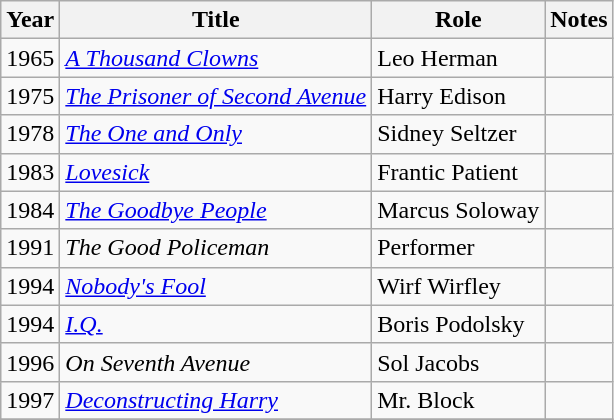<table class="wikitable">
<tr>
<th>Year</th>
<th>Title</th>
<th>Role</th>
<th>Notes</th>
</tr>
<tr>
<td>1965</td>
<td><em><a href='#'>A Thousand Clowns</a></em></td>
<td>Leo Herman</td>
<td></td>
</tr>
<tr>
<td>1975</td>
<td><em><a href='#'>The Prisoner of Second Avenue</a></em></td>
<td>Harry Edison</td>
<td></td>
</tr>
<tr>
<td>1978</td>
<td><a href='#'><em>The One and Only</em></a></td>
<td>Sidney Seltzer</td>
<td></td>
</tr>
<tr>
<td>1983</td>
<td><a href='#'><em>Lovesick</em></a></td>
<td>Frantic Patient</td>
<td></td>
</tr>
<tr>
<td>1984</td>
<td><em><a href='#'>The Goodbye People</a></em></td>
<td>Marcus Soloway</td>
<td></td>
</tr>
<tr>
<td>1991</td>
<td><em>The Good Policeman</em></td>
<td>Performer</td>
<td></td>
</tr>
<tr>
<td>1994</td>
<td><a href='#'><em>Nobody's Fool</em></a></td>
<td>Wirf Wirfley</td>
<td></td>
</tr>
<tr>
<td>1994</td>
<td><em><a href='#'>I.Q.</a></em></td>
<td>Boris Podolsky</td>
<td></td>
</tr>
<tr>
<td>1996</td>
<td><em>On Seventh Avenue</em></td>
<td>Sol Jacobs</td>
<td></td>
</tr>
<tr>
<td>1997</td>
<td><em><a href='#'>Deconstructing Harry</a></em></td>
<td>Mr. Block</td>
<td></td>
</tr>
<tr>
</tr>
</table>
